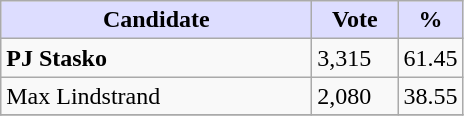<table class="wikitable">
<tr>
<th style="background:#ddf; width:200px;">Candidate</th>
<th style="background:#ddf; width:50px;">Vote</th>
<th style="background:#ddf; width:30px;">%</th>
</tr>
<tr>
<td><strong>PJ Stasko</strong></td>
<td>3,315</td>
<td>61.45</td>
</tr>
<tr>
<td>Max Lindstrand</td>
<td>2,080</td>
<td>38.55</td>
</tr>
<tr>
</tr>
</table>
